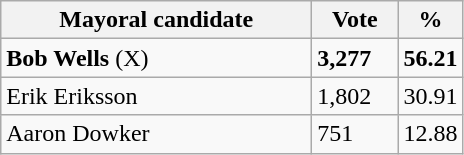<table class="wikitable">
<tr>
<th width="200px">Mayoral candidate</th>
<th width="50px">Vote</th>
<th width="30px">%</th>
</tr>
<tr>
<td><strong>Bob Wells</strong> (X) </td>
<td><strong>3,277</strong></td>
<td><strong>56.21</strong></td>
</tr>
<tr>
<td>Erik Eriksson</td>
<td>1,802</td>
<td>30.91</td>
</tr>
<tr>
<td>Aaron Dowker</td>
<td>751</td>
<td>12.88</td>
</tr>
</table>
